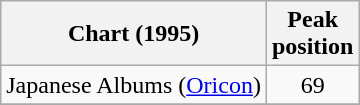<table class="wikitable sortable">
<tr>
<th align="left">Chart (1995)</th>
<th align="left">Peak<br>position</th>
</tr>
<tr>
<td align=left>Japanese Albums (<a href='#'>Oricon</a>)</td>
<td align="center">69</td>
</tr>
<tr>
</tr>
</table>
